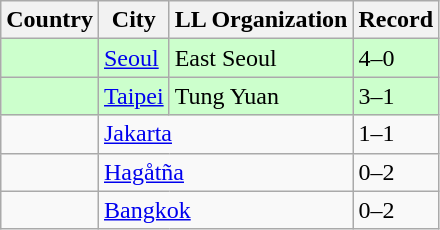<table class="wikitable">
<tr>
<th>Country</th>
<th>City</th>
<th>LL Organization</th>
<th>Record</th>
</tr>
<tr bgcolor=ccffcc>
<td><strong></strong></td>
<td><a href='#'>Seoul</a></td>
<td>East Seoul</td>
<td>4–0</td>
</tr>
<tr bgcolor=ccffcc>
<td><strong></strong></td>
<td><a href='#'>Taipei</a></td>
<td>Tung Yuan</td>
<td>3–1</td>
</tr>
<tr>
<td><strong></strong></td>
<td colspan="2"><a href='#'>Jakarta</a></td>
<td>1–1</td>
</tr>
<tr>
<td><strong></strong></td>
<td colspan="2"><a href='#'>Hagåtña</a></td>
<td>0–2</td>
</tr>
<tr>
<td><strong></strong></td>
<td colspan="2"><a href='#'>Bangkok</a></td>
<td>0–2</td>
</tr>
</table>
